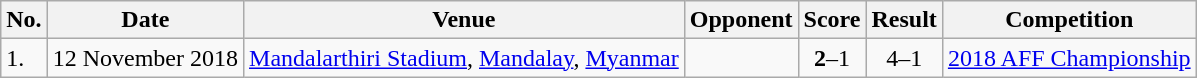<table class="wikitable" style="font-size:100%;">
<tr>
<th>No.</th>
<th>Date</th>
<th>Venue</th>
<th>Opponent</th>
<th>Score</th>
<th>Result</th>
<th>Competition</th>
</tr>
<tr>
<td>1.</td>
<td>12 November 2018</td>
<td><a href='#'>Mandalarthiri Stadium</a>, <a href='#'>Mandalay</a>, <a href='#'>Myanmar</a></td>
<td></td>
<td align=center><strong>2</strong>–1</td>
<td align=center>4–1</td>
<td><a href='#'>2018 AFF Championship</a></td>
</tr>
</table>
